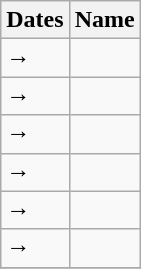<table class="wikitable">
<tr>
<th>Dates</th>
<th>Name</th>
</tr>
<tr>
<td>→</td>
<td></td>
</tr>
<tr>
<td>→</td>
<td></td>
</tr>
<tr>
<td>→</td>
<td></td>
</tr>
<tr>
<td>→</td>
<td></td>
</tr>
<tr>
<td>→</td>
<td></td>
</tr>
<tr>
<td>→</td>
<td></td>
</tr>
<tr>
</tr>
</table>
